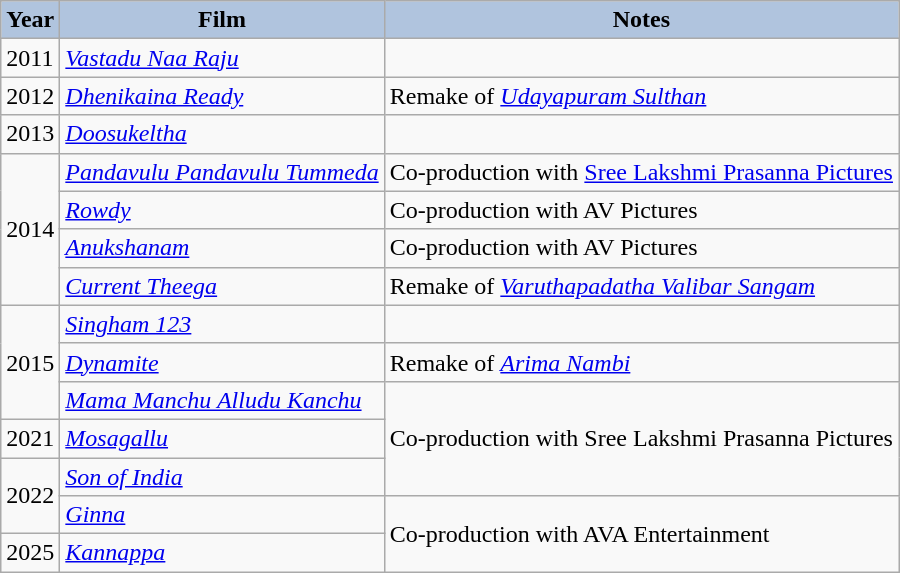<table class="wikitable">
<tr style="text-align:center;">
<th style="text-align:center; background:#b0c4de;">Year</th>
<th style="text-align:center; background:#b0c4de;">Film</th>
<th style="text-align:center; background:#b0c4de;">Notes</th>
</tr>
<tr>
<td>2011</td>
<td><em><a href='#'>Vastadu Naa Raju</a></em></td>
<td></td>
</tr>
<tr>
<td>2012</td>
<td><em><a href='#'>Dhenikaina Ready</a></em></td>
<td>Remake of <em><a href='#'>Udayapuram Sulthan</a></em></td>
</tr>
<tr>
<td>2013</td>
<td><em><a href='#'>Doosukeltha</a></em></td>
<td></td>
</tr>
<tr>
<td rowspan="4">2014</td>
<td><em><a href='#'>Pandavulu Pandavulu Tummeda</a></em></td>
<td>Co-production with <a href='#'>Sree Lakshmi Prasanna Pictures</a></td>
</tr>
<tr>
<td><em><a href='#'>Rowdy</a></em></td>
<td>Co-production with AV Pictures</td>
</tr>
<tr>
<td><em><a href='#'>Anukshanam</a></em></td>
<td>Co-production with AV Pictures</td>
</tr>
<tr>
<td><em><a href='#'>Current Theega</a></em></td>
<td>Remake of <em><a href='#'>Varuthapadatha Valibar Sangam</a></em></td>
</tr>
<tr>
<td rowspan="3">2015</td>
<td><em><a href='#'>Singham 123</a></em></td>
<td></td>
</tr>
<tr>
<td><em><a href='#'>Dynamite</a></em></td>
<td>Remake of <em><a href='#'>Arima Nambi</a></em></td>
</tr>
<tr>
<td><em><a href='#'>Mama Manchu Alludu Kanchu</a></em></td>
<td rowspan="3">Co-production with Sree Lakshmi Prasanna Pictures</td>
</tr>
<tr>
<td>2021</td>
<td><em><a href='#'>Mosagallu</a></em></td>
</tr>
<tr>
<td rowspan="2">2022</td>
<td><a href='#'><em>Son of India</em></a></td>
</tr>
<tr>
<td><em><a href='#'>Ginna</a></em></td>
<td rowspan="2">Co-production with AVA Entertainment</td>
</tr>
<tr>
<td>2025</td>
<td><em><a href='#'>Kannappa</a></em></td>
</tr>
</table>
